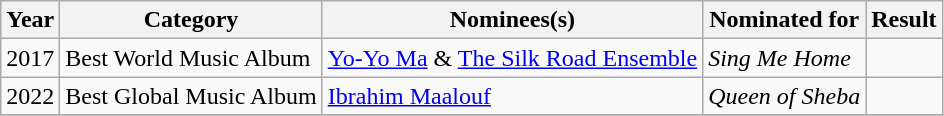<table class="wikitable">
<tr>
<th>Year</th>
<th>Category</th>
<th>Nominees(s)</th>
<th>Nominated for</th>
<th>Result</th>
</tr>
<tr>
<td>2017</td>
<td>Best World Music Album</td>
<td><a href='#'>Yo-Yo Ma</a> & <a href='#'>The Silk Road Ensemble</a></td>
<td><em>Sing Me Home</em></td>
<td></td>
</tr>
<tr>
<td>2022</td>
<td>Best Global Music Album</td>
<td><a href='#'>Ibrahim Maalouf</a></td>
<td><em>Queen of Sheba</em></td>
<td></td>
</tr>
<tr>
</tr>
</table>
